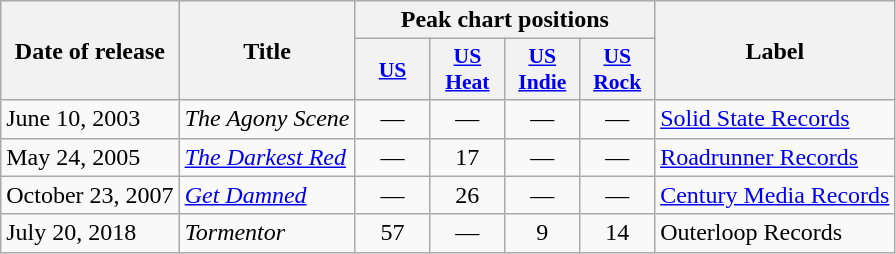<table class="wikitable plainrowheaders">
<tr>
<th scope="col" rowspan="2">Date of release</th>
<th scope="col" rowspan="2">Title</th>
<th scope="col" colspan="4">Peak chart positions</th>
<th scope="col" rowspan="2">Label</th>
</tr>
<tr>
<th scope="col" style="width:3em;font-size:90%"><a href='#'>US</a><br></th>
<th scope="col" style="width:3em;font-size:90%"><a href='#'>US<br>Heat</a><br></th>
<th scope="col" style="width:3em;font-size:90%"><a href='#'>US<br>Indie</a><br></th>
<th scope="col" style="width:3em;font-size:90%"><a href='#'>US<br>Rock</a><br></th>
</tr>
<tr>
<td>June 10, 2003</td>
<td><em>The Agony Scene</em></td>
<td align=center>—</td>
<td align=center>—</td>
<td align=center>—</td>
<td align=center>—</td>
<td><a href='#'>Solid State Records</a></td>
</tr>
<tr>
<td>May 24, 2005</td>
<td><em><a href='#'>The Darkest Red</a></em></td>
<td align=center>—</td>
<td align=center>17</td>
<td align=center>—</td>
<td align=center>—</td>
<td><a href='#'>Roadrunner Records</a></td>
</tr>
<tr>
<td>October 23, 2007</td>
<td><em><a href='#'>Get Damned</a></em></td>
<td align=center>—</td>
<td align=center>26</td>
<td align=center>—</td>
<td align=center>—</td>
<td><a href='#'>Century Media Records</a></td>
</tr>
<tr>
<td>July 20, 2018</td>
<td><em>Tormentor</em></td>
<td align=center>57</td>
<td align=center>—</td>
<td align=center>9</td>
<td align=center>14</td>
<td>Outerloop Records</td>
</tr>
</table>
